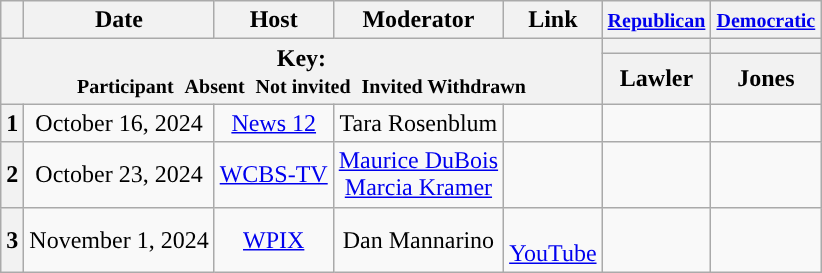<table class="wikitable" style="text-align:center;">
<tr>
<th scope="col"></th>
<th scope="col">Date</th>
<th scope="col">Host</th>
<th scope="col">Moderator</th>
<th scope="col">Link</th>
<th scope="col"><small><a href='#'>Republican</a></small></th>
<th scope="col"><small><a href='#'>Democratic</a></small></th>
</tr>
<tr>
<th colspan="5" rowspan="2">Key:<br> <small>Participant </small>  <small>Absent </small>  <small>Not invited </small>  <small>Invited  Withdrawn</small></th>
<th scope="col" style="background:"></th>
<th scope="col" style="background:"></th>
</tr>
<tr>
<th scope="col">Lawler</th>
<th scope="col">Jones</th>
</tr>
<tr>
<th>1</th>
<td style="white-space:nowrap;">October 16, 2024</td>
<td style="white-space:nowrap;"><a href='#'>News 12</a></td>
<td style="white-space:nowrap;">Tara Rosenblum</td>
<td style="white-space:nowrap;"></td>
<td></td>
<td></td>
</tr>
<tr>
<th>2</th>
<td style="white-space:nowrap;">October 23, 2024</td>
<td style="white-space:nowrap;"><a href='#'>WCBS-TV</a></td>
<td style="white-space:nowrap;"><a href='#'>Maurice DuBois</a><br><a href='#'>Marcia Kramer</a></td>
<td style="white-space:nowrap;"></td>
<td></td>
<td></td>
</tr>
<tr>
<th>3</th>
<td style="white-space:nowrap;">November 1, 2024</td>
<td style="white-space:nowrap;"><a href='#'>WPIX</a></td>
<td style="white-space:nowrap;">Dan Mannarino</td>
<td style="white-space:nowrap;"><br><a href='#'>YouTube</a></td>
<td></td>
<td></td>
</tr>
</table>
